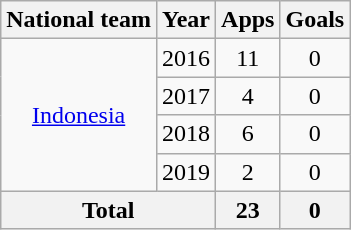<table class="wikitable" style="text-align:center">
<tr>
<th>National team</th>
<th>Year</th>
<th>Apps</th>
<th>Goals</th>
</tr>
<tr>
<td rowspan=4><a href='#'>Indonesia</a></td>
<td>2016</td>
<td>11</td>
<td>0</td>
</tr>
<tr>
<td>2017</td>
<td>4</td>
<td>0</td>
</tr>
<tr>
<td>2018</td>
<td>6</td>
<td>0</td>
</tr>
<tr>
<td>2019</td>
<td>2</td>
<td>0</td>
</tr>
<tr>
<th colspan=2>Total</th>
<th>23</th>
<th>0</th>
</tr>
</table>
